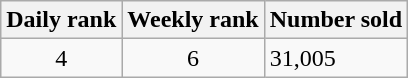<table class="wikitable">
<tr>
<th>Daily rank</th>
<th>Weekly rank</th>
<th>Number sold</th>
</tr>
<tr>
<td align="center">4</td>
<td align="center">6</td>
<td>31,005</td>
</tr>
</table>
